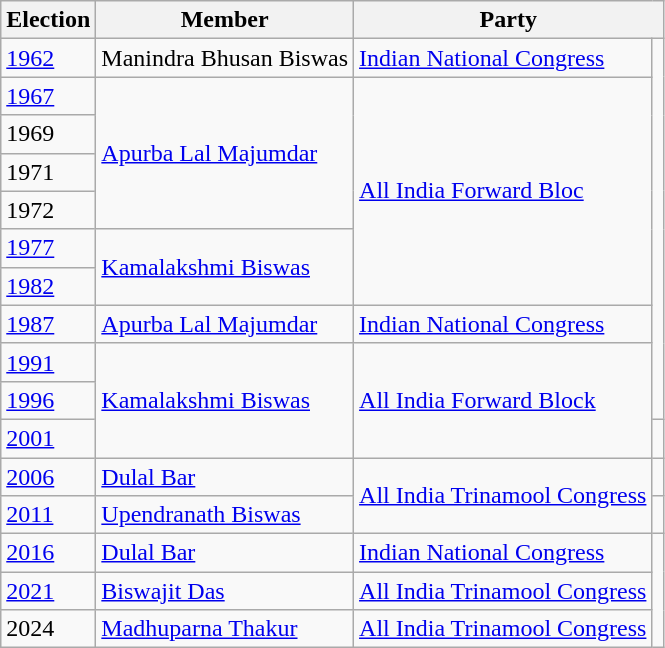<table class="wikitable sortable">
<tr>
<th>Election</th>
<th>Member</th>
<th colspan=2>Party</th>
</tr>
<tr>
<td><a href='#'>1962</a></td>
<td>Manindra Bhusan Biswas</td>
<td><a href='#'>Indian National Congress</a></td>
</tr>
<tr>
<td><a href='#'>1967</a></td>
<td rowspan=4><a href='#'>Apurba Lal Majumdar</a></td>
<td rowspan="6"><a href='#'>All India Forward Bloc</a></td>
</tr>
<tr>
<td>1969</td>
</tr>
<tr>
<td>1971</td>
</tr>
<tr>
<td>1972</td>
</tr>
<tr>
<td><a href='#'>1977</a></td>
<td rowspan="2"><a href='#'>Kamalakshmi Biswas</a></td>
</tr>
<tr>
<td><a href='#'>1982</a></td>
</tr>
<tr>
<td><a href='#'>1987</a></td>
<td><a href='#'>Apurba Lal Majumdar</a></td>
<td><a href='#'>Indian National Congress</a></td>
</tr>
<tr>
<td><a href='#'>1991</a></td>
<td rowspan="3"><a href='#'>Kamalakshmi Biswas</a></td>
<td rowspan="3"><a href='#'>All India Forward Block</a></td>
</tr>
<tr>
<td><a href='#'>1996</a></td>
</tr>
<tr>
<td><a href='#'>2001</a></td>
<td></td>
</tr>
<tr>
<td><a href='#'>2006</a></td>
<td><a href='#'>Dulal Bar</a></td>
<td rowspan=2><a href='#'>All India Trinamool Congress</a></td>
<td></td>
</tr>
<tr>
<td><a href='#'>2011</a></td>
<td><a href='#'>Upendranath Biswas</a></td>
<td></td>
</tr>
<tr>
<td><a href='#'>2016</a></td>
<td><a href='#'>Dulal Bar</a></td>
<td><a href='#'>Indian National Congress</a></td>
</tr>
<tr>
<td><a href='#'>2021</a></td>
<td><a href='#'>Biswajit Das</a></td>
<td><a href='#'>All India Trinamool Congress</a></td>
</tr>
<tr>
<td>2024</td>
<td><a href='#'>Madhuparna Thakur</a></td>
<td><a href='#'>All India Trinamool Congress</a></td>
</tr>
</table>
